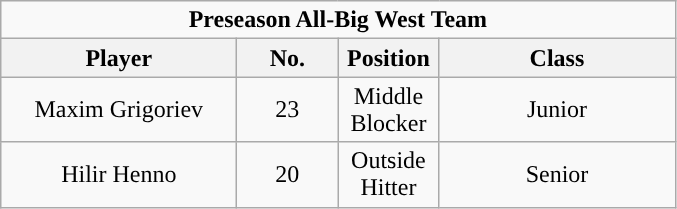<table class="wikitable" style="text-align:center">
<tr>
<td colspan="4"><strong>Preseason All-Big West Team</strong></td>
</tr>
<tr>
<th style="width:150px; ">Player</th>
<th style="width:60px; ">No.</th>
<th style="width:60px; ">Position</th>
<th style="width:150px; ">Class</th>
</tr>
<tr>
<td>Maxim Grigoriev</td>
<td>23</td>
<td>Middle Blocker</td>
<td>Junior</td>
</tr>
<tr>
<td>Hilir Henno</td>
<td>20</td>
<td>Outside Hitter</td>
<td>Senior</td>
</tr>
</table>
